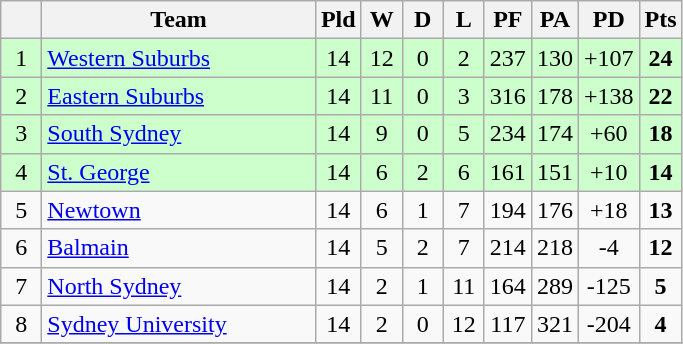<table class="wikitable" style="text-align:center;">
<tr>
<th width=20 abbr="Position"></th>
<th width=175>Team</th>
<th width=20 abbr="Played">Pld</th>
<th width=20 abbr="Won">W</th>
<th width=20 abbr="Drawn">D</th>
<th width=20 abbr="Lost">L</th>
<th width=20 abbr="Points for">PF</th>
<th width=20 abbr="Points against">PA</th>
<th width=20 abbr="Points difference">PD</th>
<th width=20 abbr="Points">Pts</th>
</tr>
<tr style="background: #ccffcc;">
<td>1</td>
<td style="text-align:left;"> <a href='#'>Western Suburbs</a></td>
<td>14</td>
<td>12</td>
<td>0</td>
<td>2</td>
<td>237</td>
<td>130</td>
<td>+107</td>
<td><strong>24</strong></td>
</tr>
<tr style="background: #ccffcc;">
<td>2</td>
<td style="text-align:left;"> <a href='#'>Eastern Suburbs</a></td>
<td>14</td>
<td>11</td>
<td>0</td>
<td>3</td>
<td>316</td>
<td>178</td>
<td>+138</td>
<td><strong>22</strong></td>
</tr>
<tr style="background: #ccffcc;">
<td>3</td>
<td style="text-align:left;"> <a href='#'>South Sydney</a></td>
<td>14</td>
<td>9</td>
<td>0</td>
<td>5</td>
<td>234</td>
<td>174</td>
<td>+60</td>
<td><strong>18</strong></td>
</tr>
<tr style="background: #ccffcc;">
<td>4</td>
<td style="text-align:left;"> <a href='#'>St. George</a></td>
<td>14</td>
<td>6</td>
<td>2</td>
<td>6</td>
<td>161</td>
<td>151</td>
<td>+10</td>
<td><strong>14</strong></td>
</tr>
<tr>
<td>5</td>
<td style="text-align:left;"> <a href='#'>Newtown</a></td>
<td>14</td>
<td>6</td>
<td>1</td>
<td>7</td>
<td>194</td>
<td>176</td>
<td>+18</td>
<td><strong>13</strong></td>
</tr>
<tr>
<td>6</td>
<td style="text-align:left;"> <a href='#'>Balmain</a></td>
<td>14</td>
<td>5</td>
<td>2</td>
<td>7</td>
<td>214</td>
<td>218</td>
<td>-4</td>
<td><strong>12</strong></td>
</tr>
<tr>
<td>7</td>
<td style="text-align:left;"> <a href='#'>North Sydney</a></td>
<td>14</td>
<td>2</td>
<td>1</td>
<td>11</td>
<td>164</td>
<td>289</td>
<td>-125</td>
<td><strong>5</strong></td>
</tr>
<tr>
<td>8</td>
<td style="text-align:left;"> <a href='#'>Sydney University</a></td>
<td>14</td>
<td>2</td>
<td>0</td>
<td>12</td>
<td>117</td>
<td>321</td>
<td>-204</td>
<td><strong>4</strong></td>
</tr>
<tr>
</tr>
</table>
